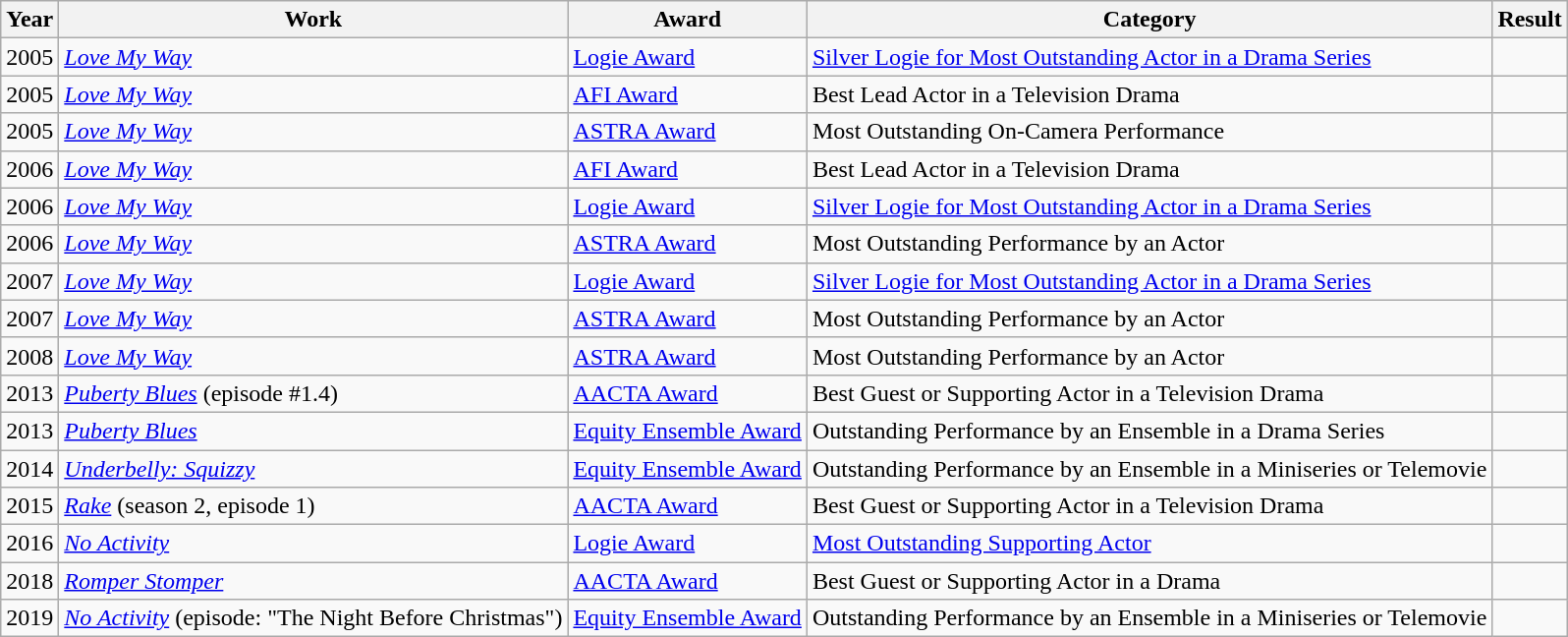<table class=wikitable>
<tr>
<th>Year</th>
<th>Work</th>
<th>Award</th>
<th>Category</th>
<th>Result</th>
</tr>
<tr>
<td>2005</td>
<td><em><a href='#'>Love My Way</a></em></td>
<td><a href='#'>Logie Award</a></td>
<td><a href='#'>Silver Logie for Most Outstanding Actor in a Drama Series</a></td>
<td></td>
</tr>
<tr>
<td>2005</td>
<td><em><a href='#'>Love My Way</a></em></td>
<td><a href='#'>AFI Award</a></td>
<td>Best Lead Actor in a Television Drama</td>
<td></td>
</tr>
<tr>
<td>2005</td>
<td><em><a href='#'>Love My Way</a></em></td>
<td><a href='#'>ASTRA Award</a></td>
<td>Most Outstanding On-Camera Performance</td>
<td></td>
</tr>
<tr>
<td>2006</td>
<td><em><a href='#'>Love My Way</a></em></td>
<td><a href='#'>AFI Award</a></td>
<td>Best Lead Actor in a Television Drama</td>
<td></td>
</tr>
<tr>
<td>2006</td>
<td><em><a href='#'>Love My Way</a></em></td>
<td><a href='#'>Logie Award</a></td>
<td><a href='#'>Silver Logie for Most Outstanding Actor in a Drama Series</a></td>
<td></td>
</tr>
<tr>
<td>2006</td>
<td><em><a href='#'>Love My Way</a></em></td>
<td><a href='#'>ASTRA Award</a></td>
<td>Most Outstanding Performance by an Actor</td>
<td></td>
</tr>
<tr>
<td>2007</td>
<td><em><a href='#'>Love My Way</a></em></td>
<td><a href='#'>Logie Award</a></td>
<td><a href='#'>Silver Logie for Most Outstanding Actor in a Drama Series</a></td>
<td></td>
</tr>
<tr>
<td>2007</td>
<td><em><a href='#'>Love My Way</a></em></td>
<td><a href='#'>ASTRA Award</a></td>
<td>Most Outstanding Performance by an Actor</td>
<td></td>
</tr>
<tr>
<td>2008</td>
<td><em><a href='#'>Love My Way</a></em></td>
<td><a href='#'>ASTRA Award</a></td>
<td>Most Outstanding Performance by an Actor</td>
<td></td>
</tr>
<tr>
<td>2013</td>
<td><em><a href='#'>Puberty Blues</a></em> (episode #1.4)</td>
<td><a href='#'>AACTA Award</a></td>
<td>Best Guest or Supporting Actor in a Television Drama</td>
<td></td>
</tr>
<tr>
<td>2013</td>
<td><em><a href='#'>Puberty Blues</a></em></td>
<td><a href='#'>Equity Ensemble Award</a></td>
<td>Outstanding Performance by an Ensemble in a Drama Series</td>
<td></td>
</tr>
<tr>
<td>2014</td>
<td><em><a href='#'>Underbelly: Squizzy</a></em></td>
<td><a href='#'>Equity Ensemble Award</a></td>
<td>Outstanding Performance by an Ensemble in a Miniseries or Telemovie</td>
<td></td>
</tr>
<tr>
<td>2015</td>
<td><em><a href='#'>Rake</a></em> (season 2, episode 1)</td>
<td><a href='#'>AACTA Award</a></td>
<td>Best Guest or Supporting Actor in a Television Drama</td>
<td></td>
</tr>
<tr>
<td>2016</td>
<td><em><a href='#'>No Activity</a></em></td>
<td><a href='#'>Logie Award</a></td>
<td><a href='#'>Most Outstanding Supporting Actor</a></td>
<td></td>
</tr>
<tr>
<td>2018</td>
<td><em><a href='#'>Romper Stomper</a></em></td>
<td><a href='#'>AACTA Award</a></td>
<td>Best Guest or Supporting Actor in a Drama</td>
<td></td>
</tr>
<tr>
<td>2019</td>
<td><em><a href='#'>No Activity</a></em> (episode: "The Night Before Christmas")</td>
<td><a href='#'>Equity Ensemble Award</a></td>
<td>Outstanding Performance by an Ensemble in a Miniseries or Telemovie</td>
<td></td>
</tr>
</table>
